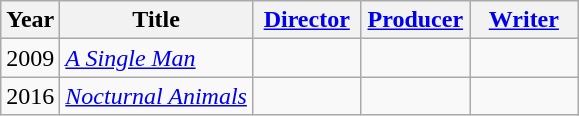<table class="wikitable">
<tr>
<th>Year</th>
<th>Title</th>
<th width=65><a href='#'>Director</a></th>
<th width=65><a href='#'>Producer</a></th>
<th width=65><a href='#'>Writer</a></th>
</tr>
<tr>
<td>2009</td>
<td><em><a href='#'>A Single Man</a></em></td>
<td></td>
<td></td>
<td></td>
</tr>
<tr>
<td>2016</td>
<td><em><a href='#'>Nocturnal Animals</a></em></td>
<td></td>
<td></td>
<td></td>
</tr>
</table>
